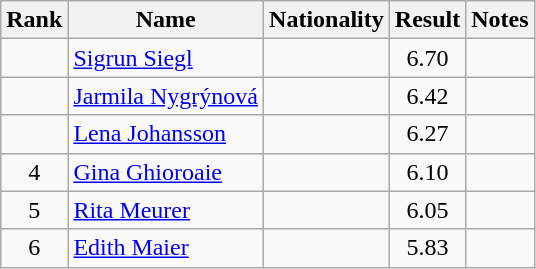<table class="wikitable sortable" style="text-align:center">
<tr>
<th>Rank</th>
<th>Name</th>
<th>Nationality</th>
<th>Result</th>
<th>Notes</th>
</tr>
<tr>
<td></td>
<td align="left"><a href='#'>Sigrun Siegl</a></td>
<td align=left></td>
<td>6.70</td>
<td></td>
</tr>
<tr>
<td></td>
<td align="left"><a href='#'>Jarmila Nygrýnová</a></td>
<td align=left></td>
<td>6.42</td>
<td></td>
</tr>
<tr>
<td></td>
<td align="left"><a href='#'>Lena Johansson</a></td>
<td align=left></td>
<td>6.27</td>
<td></td>
</tr>
<tr>
<td>4</td>
<td align="left"><a href='#'>Gina Ghioroaie</a></td>
<td align=left></td>
<td>6.10</td>
<td></td>
</tr>
<tr>
<td>5</td>
<td align="left"><a href='#'>Rita Meurer</a></td>
<td align=left></td>
<td>6.05</td>
<td></td>
</tr>
<tr>
<td>6</td>
<td align="left"><a href='#'>Edith Maier</a></td>
<td align=left></td>
<td>5.83</td>
<td></td>
</tr>
</table>
